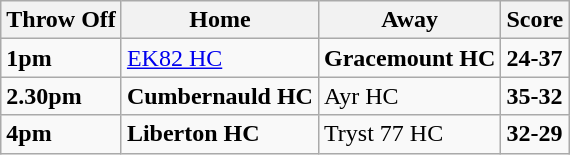<table class="wikitable">
<tr>
<th><strong>Throw Off</strong></th>
<th><strong>Home</strong></th>
<th><strong>Away</strong></th>
<th><strong>Score</strong></th>
</tr>
<tr>
<td><strong>1pm</strong></td>
<td><a href='#'>EK82 HC</a></td>
<td><strong>Gracemount HC</strong></td>
<td><strong>24-37</strong></td>
</tr>
<tr>
<td><strong>2.30pm</strong></td>
<td><strong>Cumbernauld HC</strong></td>
<td>Ayr HC</td>
<td><strong>35-32</strong></td>
</tr>
<tr>
<td><strong>4pm</strong></td>
<td><strong>Liberton HC</strong></td>
<td>Tryst 77 HC</td>
<td><strong>32-29</strong></td>
</tr>
</table>
